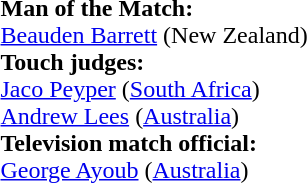<table style="width:100%">
<tr>
<td><br><strong>Man of the Match:</strong>
<br><a href='#'>Beauden Barrett</a> (New Zealand)<br><strong>Touch judges:</strong>
<br><a href='#'>Jaco Peyper</a> (<a href='#'>South Africa</a>)
<br><a href='#'>Andrew Lees</a> (<a href='#'>Australia</a>)
<br><strong>Television match official:</strong>
<br><a href='#'>George Ayoub</a> (<a href='#'>Australia</a>)</td>
</tr>
</table>
